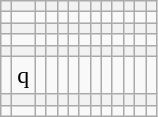<table class="wikitable" style="text-align:center;">
<tr>
<th><span></span></th>
<th><span></span></th>
<th><span></span></th>
<th><span></span></th>
<th><span></span></th>
<th><span></span></th>
<th><span></span></th>
<th><span></span></th>
<th><span></span></th>
<th><span></span></th>
<th><span></span></th>
<th><span></span></th>
<th><span></span></th>
</tr>
<tr>
<td></td>
<td></td>
<td></td>
<td></td>
<td></td>
<td></td>
<td></td>
<td></td>
<td></td>
<td></td>
<td></td>
<td></td>
<td>  </td>
</tr>
<tr>
<th><span></span></th>
<th><span></span></th>
<th><span></span></th>
<th><span></span></th>
<th><span></span></th>
<th><span></span></th>
<th><span></span></th>
<th><span></span></th>
<th><span></span></th>
<th><span></span></th>
<th><span></span></th>
<th><span></span></th>
<th><span></span></th>
</tr>
<tr>
<td></td>
<td></td>
<td></td>
<td></td>
<td></td>
<td></td>
<td></td>
<td></td>
<td></td>
<td></td>
<td></td>
<td></td>
<td></td>
</tr>
<tr>
<th><span></span></th>
<th><span></span></th>
<th><span></span></th>
<th><span></span></th>
<th><span></span></th>
<th><span></span></th>
<th><span></span></th>
<th><span></span></th>
<th><span></span></th>
<th><span></span></th>
<th><span></span></th>
<th><span></span></th>
<th><span></span></th>
</tr>
<tr>
<td></td>
<td>q</td>
<td></td>
<td></td>
<td></td>
<td>    </td>
<td></td>
<td></td>
<td></td>
<td></td>
<td></td>
<td></td>
<td></td>
</tr>
<tr>
<th><span></span></th>
<th><span></span></th>
<th><span></span></th>
<th><span></span></th>
<th><span></span></th>
<th><span></span></th>
<th><span></span></th>
<th><span></span></th>
<th><span></span></th>
<th><span></span></th>
<th><span></span></th>
<th><span></span></th>
<th><span></span></th>
</tr>
<tr>
<td> </td>
<td> </td>
<td></td>
<td>    </td>
<td></td>
<td></td>
<td></td>
<td></td>
<td></td>
<td></td>
<td></td>
<td></td>
<td></td>
</tr>
</table>
